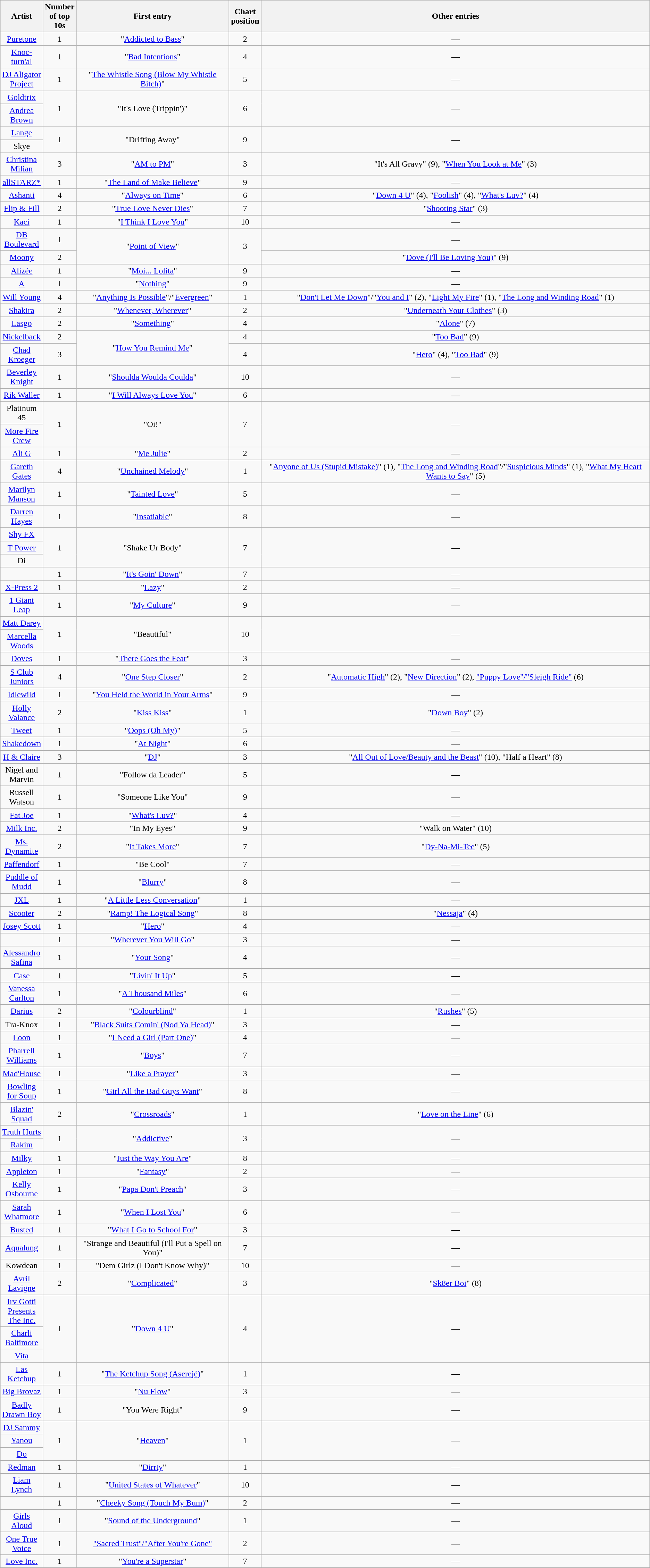<table class="wikitable sortable mw-collapsible mw-collapsed" style="text-align: center;">
<tr>
<th scope="col" style="width:55px;">Artist</th>
<th scope="col" style="width:55px;" data-sort-type="number">Number of top 10s</th>
<th scope="col" style="text-align:center;">First entry</th>
<th scope="col" style="width:55px;" data-sort-type="number">Chart position</th>
<th scope="col" style="text-align:center;">Other entries</th>
</tr>
<tr>
<td><a href='#'>Puretone</a></td>
<td>1</td>
<td>"<a href='#'>Addicted to Bass</a>"</td>
<td>2</td>
<td>—</td>
</tr>
<tr>
<td><a href='#'>Knoc-turn'al</a></td>
<td>1</td>
<td>"<a href='#'>Bad Intentions</a>"</td>
<td>4</td>
<td>—</td>
</tr>
<tr>
<td><a href='#'>DJ Aligator Project</a></td>
<td>1</td>
<td>"<a href='#'>The Whistle Song (Blow My Whistle Bitch)</a>"</td>
<td>5</td>
<td>—</td>
</tr>
<tr>
<td><a href='#'>Goldtrix</a></td>
<td rowspan="2">1</td>
<td rowspan="2">"It's Love (Trippin')"</td>
<td rowspan="2">6</td>
<td rowspan="2">—</td>
</tr>
<tr>
<td><a href='#'>Andrea Brown</a></td>
</tr>
<tr>
<td><a href='#'>Lange</a></td>
<td rowspan="2">1</td>
<td rowspan="2">"Drifting Away"</td>
<td rowspan="2">9</td>
<td rowspan="2">—</td>
</tr>
<tr>
<td>Skye</td>
</tr>
<tr>
<td><a href='#'>Christina Milian</a></td>
<td>3</td>
<td>"<a href='#'>AM to PM</a>"</td>
<td>3</td>
<td>"It's All Gravy" (9), "<a href='#'>When You Look at Me</a>" (3)</td>
</tr>
<tr>
<td><a href='#'>allSTARZ*</a></td>
<td>1</td>
<td>"<a href='#'>The Land of Make Believe</a>"</td>
<td>9</td>
<td>—</td>
</tr>
<tr>
<td><a href='#'>Ashanti</a></td>
<td>4</td>
<td>"<a href='#'>Always on Time</a>"</td>
<td>6</td>
<td>"<a href='#'>Down 4 U</a>" (4), "<a href='#'>Foolish</a>" (4), "<a href='#'>What's Luv?</a>" (4)</td>
</tr>
<tr>
<td><a href='#'>Flip & Fill</a></td>
<td>2</td>
<td>"<a href='#'>True Love Never Dies</a>"</td>
<td>7</td>
<td>"<a href='#'>Shooting Star</a>" (3)</td>
</tr>
<tr>
<td><a href='#'>Kaci</a></td>
<td>1</td>
<td>"<a href='#'>I Think I Love You</a>"</td>
<td>10</td>
<td>—</td>
</tr>
<tr>
<td><a href='#'>DB Boulevard</a></td>
<td>1</td>
<td rowspan="2">"<a href='#'>Point of View</a>"</td>
<td rowspan="2">3</td>
<td>—</td>
</tr>
<tr>
<td><a href='#'>Moony</a></td>
<td>2</td>
<td>"<a href='#'>Dove (I'll Be Loving You)</a>" (9)</td>
</tr>
<tr>
<td><a href='#'>Alizée</a></td>
<td>1</td>
<td>"<a href='#'>Moi... Lolita</a>"</td>
<td>9</td>
<td>—</td>
</tr>
<tr>
<td><a href='#'>A</a></td>
<td>1</td>
<td>"<a href='#'>Nothing</a>"</td>
<td>9</td>
<td>—</td>
</tr>
<tr>
<td><a href='#'>Will Young</a></td>
<td>4</td>
<td>"<a href='#'>Anything Is Possible</a>"/"<a href='#'>Evergreen</a>"</td>
<td>1</td>
<td>"<a href='#'>Don't Let Me Down</a>"/"<a href='#'>You and I</a>" (2), "<a href='#'>Light My Fire</a>" (1), "<a href='#'>The Long and Winding Road</a>" (1)</td>
</tr>
<tr>
<td><a href='#'>Shakira</a></td>
<td>2</td>
<td>"<a href='#'>Whenever, Wherever</a>"</td>
<td>2</td>
<td>"<a href='#'>Underneath Your Clothes</a>" (3)</td>
</tr>
<tr>
<td><a href='#'>Lasgo</a></td>
<td>2</td>
<td>"<a href='#'>Something</a>"</td>
<td>4</td>
<td>"<a href='#'>Alone</a>" (7)</td>
</tr>
<tr>
<td><a href='#'>Nickelback</a></td>
<td>2</td>
<td rowspan="2">"<a href='#'>How You Remind Me</a>"</td>
<td>4</td>
<td>"<a href='#'>Too Bad</a>" (9)</td>
</tr>
<tr>
<td><a href='#'>Chad Kroeger</a></td>
<td>3</td>
<td>4</td>
<td>"<a href='#'>Hero</a>" (4), "<a href='#'>Too Bad</a>" (9)</td>
</tr>
<tr>
<td><a href='#'>Beverley Knight</a></td>
<td>1</td>
<td>"<a href='#'>Shoulda Woulda Coulda</a>"</td>
<td>10</td>
<td>—</td>
</tr>
<tr>
<td><a href='#'>Rik Waller</a></td>
<td>1</td>
<td>"<a href='#'>I Will Always Love You</a>"</td>
<td>6</td>
<td>—</td>
</tr>
<tr>
<td>Platinum 45</td>
<td rowspan="2">1</td>
<td rowspan="2">"Oi!"</td>
<td rowspan="2">7</td>
<td rowspan="2">—</td>
</tr>
<tr>
<td><a href='#'>More Fire Crew</a></td>
</tr>
<tr>
<td><a href='#'>Ali G</a></td>
<td>1</td>
<td>"<a href='#'>Me Julie</a>"</td>
<td>2</td>
<td>—</td>
</tr>
<tr>
<td><a href='#'>Gareth Gates</a></td>
<td>4</td>
<td>"<a href='#'>Unchained Melody</a>"</td>
<td>1</td>
<td>"<a href='#'>Anyone of Us (Stupid Mistake)</a>" (1), "<a href='#'>The Long and Winding Road</a>"/"<a href='#'>Suspicious Minds</a>" (1), "<a href='#'>What My Heart Wants to Say</a>" (5)</td>
</tr>
<tr>
<td><a href='#'>Marilyn Manson</a></td>
<td>1</td>
<td>"<a href='#'>Tainted Love</a>"</td>
<td>5</td>
<td>—</td>
</tr>
<tr>
<td><a href='#'>Darren Hayes</a></td>
<td>1</td>
<td>"<a href='#'>Insatiable</a>"</td>
<td>8</td>
<td>—</td>
</tr>
<tr>
<td><a href='#'>Shy FX</a></td>
<td rowspan="3">1</td>
<td rowspan="3">"Shake Ur Body"</td>
<td rowspan="3">7</td>
<td rowspan="3">—</td>
</tr>
<tr>
<td><a href='#'>T Power</a></td>
</tr>
<tr>
<td>Di</td>
</tr>
<tr>
<td></td>
<td>1</td>
<td>"<a href='#'>It's Goin' Down</a>"</td>
<td>7</td>
<td>—</td>
</tr>
<tr>
<td><a href='#'>X-Press 2</a></td>
<td>1</td>
<td>"<a href='#'>Lazy</a>"</td>
<td>2</td>
<td>—</td>
</tr>
<tr>
<td><a href='#'>1 Giant Leap</a></td>
<td>1</td>
<td>"<a href='#'>My Culture</a>"</td>
<td>9</td>
<td>—</td>
</tr>
<tr>
<td><a href='#'>Matt Darey</a></td>
<td rowspan="2">1</td>
<td rowspan="2">"Beautiful"</td>
<td rowspan="2">10</td>
<td rowspan="2">—</td>
</tr>
<tr>
<td><a href='#'>Marcella Woods</a></td>
</tr>
<tr>
<td><a href='#'>Doves</a></td>
<td>1</td>
<td>"<a href='#'>There Goes the Fear</a>"</td>
<td>3</td>
<td>—</td>
</tr>
<tr>
<td><a href='#'>S Club Juniors</a></td>
<td>4</td>
<td>"<a href='#'>One Step Closer</a>"</td>
<td>2</td>
<td>"<a href='#'>Automatic High</a>" (2), "<a href='#'>New Direction</a>" (2), <a href='#'>"Puppy Love"/"Sleigh Ride"</a> (6)</td>
</tr>
<tr>
<td><a href='#'>Idlewild</a></td>
<td>1</td>
<td>"<a href='#'>You Held the World in Your Arms</a>"</td>
<td>9</td>
<td>—</td>
</tr>
<tr>
<td><a href='#'>Holly Valance</a></td>
<td>2</td>
<td>"<a href='#'>Kiss Kiss</a>"</td>
<td>1</td>
<td>"<a href='#'>Down Boy</a>" (2)</td>
</tr>
<tr>
<td><a href='#'>Tweet</a></td>
<td>1</td>
<td>"<a href='#'>Oops (Oh My)</a>"</td>
<td>5</td>
<td>—</td>
</tr>
<tr>
<td><a href='#'>Shakedown</a></td>
<td>1</td>
<td>"<a href='#'>At Night</a>"</td>
<td>6</td>
<td>—</td>
</tr>
<tr>
<td><a href='#'>H & Claire</a></td>
<td>3</td>
<td>"<a href='#'>DJ</a>"</td>
<td>3</td>
<td>"<a href='#'>All Out of Love/Beauty and the Beast</a>" (10), "Half a Heart" (8)</td>
</tr>
<tr>
<td>Nigel and Marvin</td>
<td>1</td>
<td>"Follow da Leader"</td>
<td>5</td>
<td>—</td>
</tr>
<tr>
<td>Russell Watson</td>
<td>1</td>
<td>"Someone Like You"</td>
<td>9</td>
<td>—</td>
</tr>
<tr>
<td><a href='#'>Fat Joe</a></td>
<td>1</td>
<td>"<a href='#'>What's Luv?</a>"</td>
<td>4</td>
<td>—</td>
</tr>
<tr>
<td><a href='#'>Milk Inc.</a></td>
<td>2</td>
<td>"In My Eyes"</td>
<td>9</td>
<td>"Walk on Water" (10)</td>
</tr>
<tr>
<td><a href='#'>Ms. Dynamite</a></td>
<td>2</td>
<td>"<a href='#'>It Takes More</a>"</td>
<td>7</td>
<td>"<a href='#'>Dy-Na-Mi-Tee</a>" (5)</td>
</tr>
<tr>
<td><a href='#'>Paffendorf</a></td>
<td>1</td>
<td>"Be Cool"</td>
<td>7</td>
<td>—</td>
</tr>
<tr>
<td><a href='#'>Puddle of Mudd</a></td>
<td>1</td>
<td>"<a href='#'>Blurry</a>"</td>
<td>8</td>
<td>—</td>
</tr>
<tr>
<td><a href='#'>JXL</a></td>
<td>1</td>
<td>"<a href='#'>A Little Less Conversation</a>"</td>
<td>1</td>
<td>—</td>
</tr>
<tr>
<td><a href='#'>Scooter</a></td>
<td>2</td>
<td>"<a href='#'>Ramp! The Logical Song</a>"</td>
<td>8</td>
<td>"<a href='#'>Nessaja</a>" (4)</td>
</tr>
<tr>
<td><a href='#'>Josey Scott</a></td>
<td>1</td>
<td>"<a href='#'>Hero</a>"</td>
<td>4</td>
<td>—</td>
</tr>
<tr>
<td></td>
<td>1</td>
<td>"<a href='#'>Wherever You Will Go</a>"</td>
<td>3</td>
<td>—</td>
</tr>
<tr>
<td><a href='#'>Alessandro Safina</a></td>
<td>1</td>
<td>"<a href='#'>Your Song</a>"</td>
<td>4</td>
<td>—</td>
</tr>
<tr>
<td><a href='#'>Case</a></td>
<td>1</td>
<td>"<a href='#'>Livin' It Up</a>"</td>
<td>5</td>
<td>—</td>
</tr>
<tr>
<td><a href='#'>Vanessa Carlton</a></td>
<td>1</td>
<td>"<a href='#'>A Thousand Miles</a>"</td>
<td>6</td>
<td>—</td>
</tr>
<tr>
<td><a href='#'>Darius</a></td>
<td>2</td>
<td>"<a href='#'>Colourblind</a>"</td>
<td>1</td>
<td>"<a href='#'>Rushes</a>" (5)</td>
</tr>
<tr>
<td>Tra-Knox</td>
<td>1</td>
<td>"<a href='#'>Black Suits Comin' (Nod Ya Head)</a>"</td>
<td>3</td>
<td>—</td>
</tr>
<tr>
<td><a href='#'>Loon</a></td>
<td>1</td>
<td>"<a href='#'>I Need a Girl (Part One)</a>"</td>
<td>4</td>
<td>—</td>
</tr>
<tr>
<td><a href='#'>Pharrell Williams</a></td>
<td>1</td>
<td>"<a href='#'>Boys</a>"</td>
<td>7</td>
<td>—</td>
</tr>
<tr>
<td><a href='#'>Mad'House</a></td>
<td>1</td>
<td>"<a href='#'>Like a Prayer</a>"</td>
<td>3</td>
<td>—</td>
</tr>
<tr>
<td><a href='#'>Bowling for Soup</a></td>
<td>1</td>
<td>"<a href='#'>Girl All the Bad Guys Want</a>"</td>
<td>8</td>
<td>—</td>
</tr>
<tr>
<td><a href='#'>Blazin' Squad</a></td>
<td>2</td>
<td>"<a href='#'>Crossroads</a>"</td>
<td>1</td>
<td>"<a href='#'>Love on the Line</a>" (6)</td>
</tr>
<tr>
<td><a href='#'>Truth Hurts</a></td>
<td rowspan="2">1</td>
<td rowspan="2">"<a href='#'>Addictive</a>"</td>
<td rowspan="2">3</td>
<td rowspan="2">—</td>
</tr>
<tr>
<td><a href='#'>Rakim</a></td>
</tr>
<tr>
<td><a href='#'>Milky</a></td>
<td>1</td>
<td>"<a href='#'>Just the Way You Are</a>"</td>
<td>8</td>
<td>—</td>
</tr>
<tr>
<td><a href='#'>Appleton</a></td>
<td>1</td>
<td>"<a href='#'>Fantasy</a>"</td>
<td>2</td>
<td>—</td>
</tr>
<tr>
<td><a href='#'>Kelly Osbourne</a></td>
<td>1</td>
<td>"<a href='#'>Papa Don't Preach</a>"</td>
<td>3</td>
<td>—</td>
</tr>
<tr>
<td><a href='#'>Sarah Whatmore</a></td>
<td>1</td>
<td>"<a href='#'>When I Lost You</a>"</td>
<td>6</td>
<td>—</td>
</tr>
<tr>
<td><a href='#'>Busted</a></td>
<td>1</td>
<td>"<a href='#'>What I Go to School For</a>"</td>
<td>3</td>
<td>—</td>
</tr>
<tr>
<td><a href='#'>Aqualung</a></td>
<td>1</td>
<td>"Strange and Beautiful (I'll Put a Spell on You)"</td>
<td>7</td>
<td>—</td>
</tr>
<tr>
<td>Kowdean</td>
<td>1</td>
<td>"Dem Girlz (I Don't Know Why)"</td>
<td>10</td>
<td>—</td>
</tr>
<tr>
<td><a href='#'>Avril Lavigne</a></td>
<td>2</td>
<td>"<a href='#'>Complicated</a>"</td>
<td>3</td>
<td>"<a href='#'>Sk8er Boi</a>" (8) </td>
</tr>
<tr>
<td><a href='#'>Irv Gotti Presents The Inc.</a></td>
<td rowspan="3">1</td>
<td rowspan="3">"<a href='#'>Down 4 U</a>"</td>
<td rowspan="3">4</td>
<td rowspan="3">—</td>
</tr>
<tr>
<td><a href='#'>Charli Baltimore</a></td>
</tr>
<tr>
<td><a href='#'>Vita</a></td>
</tr>
<tr>
<td><a href='#'>Las Ketchup</a></td>
<td>1</td>
<td>"<a href='#'>The Ketchup Song (Aserejé)</a>"</td>
<td>1</td>
<td>—</td>
</tr>
<tr>
<td><a href='#'>Big Brovaz</a></td>
<td>1</td>
<td>"<a href='#'>Nu Flow</a>"</td>
<td>3</td>
<td>—</td>
</tr>
<tr>
<td><a href='#'>Badly Drawn Boy</a></td>
<td>1</td>
<td>"You Were Right"</td>
<td>9</td>
<td>—</td>
</tr>
<tr>
<td><a href='#'>DJ Sammy</a></td>
<td rowspan="3">1</td>
<td rowspan="3">"<a href='#'>Heaven</a>"</td>
<td rowspan="3">1</td>
<td rowspan="3">—</td>
</tr>
<tr>
<td><a href='#'>Yanou</a></td>
</tr>
<tr>
<td><a href='#'>Do</a></td>
</tr>
<tr>
<td><a href='#'>Redman</a></td>
<td>1</td>
<td>"<a href='#'>Dirrty</a>"</td>
<td>1</td>
<td>—</td>
</tr>
<tr>
<td><a href='#'>Liam Lynch</a></td>
<td>1</td>
<td>"<a href='#'>United States of Whatever</a>"</td>
<td>10</td>
<td>—</td>
</tr>
<tr>
<td></td>
<td>1</td>
<td>"<a href='#'>Cheeky Song (Touch My Bum)</a>"</td>
<td>2</td>
<td>—</td>
</tr>
<tr>
<td><a href='#'>Girls Aloud</a></td>
<td>1</td>
<td>"<a href='#'>Sound of the Underground</a>"</td>
<td>1</td>
<td>—</td>
</tr>
<tr>
<td><a href='#'>One True Voice</a></td>
<td>1</td>
<td><a href='#'>"Sacred Trust"/"After You're Gone"</a></td>
<td>2</td>
<td>—</td>
</tr>
<tr>
<td><a href='#'>Love Inc.</a></td>
<td>1</td>
<td>"<a href='#'>You're a Superstar</a>"</td>
<td>7</td>
<td>—</td>
</tr>
<tr>
</tr>
</table>
